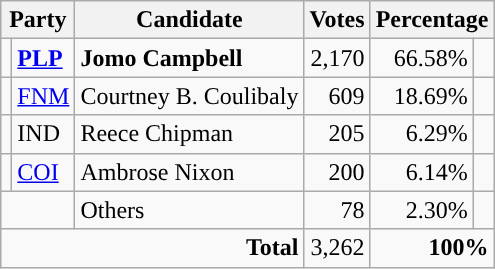<table class="wikitable" style="text-align:right;">
<tr>
<th colspan="2">Party</th>
<th>Candidate</th>
<th>Votes</th>
<th colspan="2">Percentage</th>
</tr>
<tr>
<td style="background-color:"></td>
<td style="text-align:left;"><strong><a href='#'>PLP</a></strong></td>
<td style="text-align:left;"><strong>Jomo Campbell</strong></td>
<td style="text-align:right;">2,170</td>
<td style="text-align:right;">66.58%</td>
<td style="text-align:right;"><div><div> </div></div></td>
</tr>
<tr>
<td style="background-color:"></td>
<td style="text-align:left;"><a href='#'>FNM</a></td>
<td style="text-align:left;">Courtney B. Coulibaly</td>
<td style="text-align:right;">609</td>
<td style="text-align:right;">18.69%</td>
<td style="text-align:right;"><div><div> </div></div></td>
</tr>
<tr>
<td style="background-color:"></td>
<td style="text-align:left;">IND</td>
<td style="text-align:left;">Reece Chipman</td>
<td style="text-align:right;">205</td>
<td style="text-align:right;">6.29%</td>
<td style="text-align:right;"><div><div> </div></div></td>
</tr>
<tr>
<td style="background-color:"></td>
<td style="text-align:left;"><a href='#'>COI</a></td>
<td style="text-align:left;">Ambrose Nixon</td>
<td style="text-align:right;">200</td>
<td style="text-align:right;">6.14%</td>
<td style="text-align:right;"><div><div> </div></div></td>
</tr>
<tr>
<td colspan="2"> </td>
<td style="text-align:left;">Others</td>
<td style="text-align:right;">78</td>
<td style="text-align:right;">2.30%</td>
<td style="text-align:right;"><div><div> </div></div></td>
</tr>
<tr>
<td colspan="3" style="text-align:right;"><strong>Total</strong></td>
<td style="text-align:right;">3,262</td>
<td colspan="2" style="text-align:right;"><strong>100%</strong></td>
</tr>
</table>
